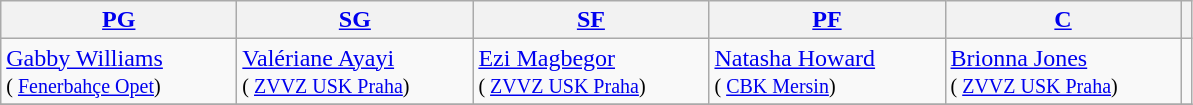<table class="wikitable sortable" style="text-align: center;">
<tr>
<th style="width:150px;"><a href='#'>PG</a></th>
<th style="width:150px;"><a href='#'>SG</a></th>
<th style="width:150px;"><a href='#'>SF</a></th>
<th style="width:150px;"><a href='#'>PF</a></th>
<th style="width:150px;"><a href='#'>C</a></th>
<th></th>
</tr>
<tr>
<td style="text-align:left;"> <a href='#'>Gabby Williams</a><br><small>( <a href='#'>Fenerbahçe Opet</a>)</small></td>
<td style="text-align:left;"> <a href='#'>Valériane Ayayi</a><br><small>( <a href='#'>ZVVZ USK Praha</a>)</small></td>
<td style="text-align:left;"> <a href='#'>Ezi Magbegor</a><br><small>( <a href='#'>ZVVZ USK Praha</a>)</small></td>
<td style="text-align:left;"> <a href='#'>Natasha Howard</a><br><small>( <a href='#'>CBK Mersin</a>)</small></td>
<td style="text-align:left;"> <a href='#'>Brionna Jones</a><br><small>( <a href='#'>ZVVZ USK Praha</a>)</small></td>
<td></td>
</tr>
<tr>
</tr>
</table>
